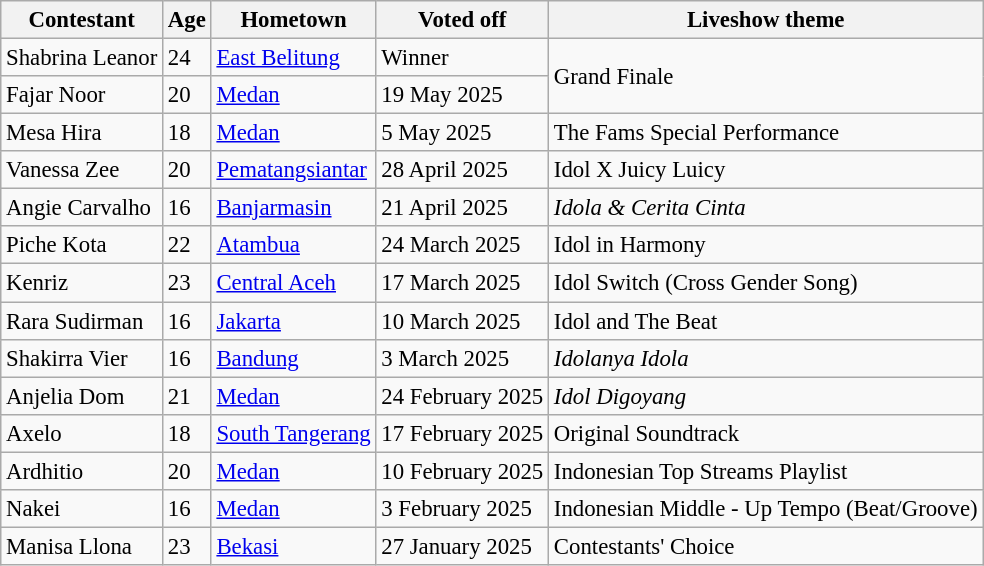<table class="wikitable" style="font-size:95%;">
<tr>
<th>Contestant</th>
<th>Age</th>
<th>Hometown</th>
<th>Voted off</th>
<th>Liveshow theme</th>
</tr>
<tr>
<td>Shabrina Leanor</td>
<td>24</td>
<td><a href='#'>East Belitung</a></td>
<td>Winner</td>
<td rowspan = "2">Grand Finale</td>
</tr>
<tr>
<td>Fajar Noor</td>
<td>20</td>
<td><a href='#'>Medan</a></td>
<td>19 May 2025</td>
</tr>
<tr>
<td>Mesa Hira</td>
<td>18</td>
<td><a href='#'>Medan</a></td>
<td>5 May 2025</td>
<td>The Fams Special Performance</td>
</tr>
<tr>
<td>Vanessa Zee</td>
<td>20</td>
<td><a href='#'>Pematangsiantar</a></td>
<td>28 April 2025</td>
<td>Idol X Juicy Luicy</td>
</tr>
<tr>
<td>Angie Carvalho</td>
<td>16</td>
<td><a href='#'>Banjarmasin</a></td>
<td>21 April 2025</td>
<td><em>Idola & Cerita Cinta</em></td>
</tr>
<tr>
<td>Piche Kota</td>
<td>22</td>
<td><a href='#'>Atambua</a></td>
<td>24 March 2025</td>
<td>Idol in Harmony</td>
</tr>
<tr>
<td>Kenriz</td>
<td>23</td>
<td><a href='#'>Central Aceh</a></td>
<td>17 March 2025</td>
<td>Idol Switch (Cross Gender Song)</td>
</tr>
<tr>
<td>Rara Sudirman</td>
<td>16</td>
<td><a href='#'>Jakarta</a></td>
<td>10 March 2025</td>
<td>Idol and The Beat</td>
</tr>
<tr>
<td>Shakirra Vier</td>
<td>16</td>
<td><a href='#'>Bandung</a></td>
<td>3 March 2025</td>
<td><em>Idolanya Idola</em></td>
</tr>
<tr>
<td>Anjelia Dom</td>
<td>21</td>
<td><a href='#'>Medan</a></td>
<td>24 February 2025</td>
<td><em>Idol Digoyang</em></td>
</tr>
<tr>
<td>Axelo</td>
<td>18</td>
<td><a href='#'>South Tangerang</a></td>
<td>17 February 2025</td>
<td>Original Soundtrack</td>
</tr>
<tr>
<td>Ardhitio</td>
<td>20</td>
<td><a href='#'>Medan</a></td>
<td>10 February 2025</td>
<td>Indonesian Top Streams Playlist</td>
</tr>
<tr>
<td>Nakei</td>
<td>16</td>
<td><a href='#'>Medan</a></td>
<td>3 February 2025</td>
<td>Indonesian Middle - Up Tempo (Beat/Groove)</td>
</tr>
<tr>
<td>Manisa Llona</td>
<td>23</td>
<td><a href='#'>Bekasi</a></td>
<td>27 January 2025</td>
<td>Contestants' Choice</td>
</tr>
</table>
